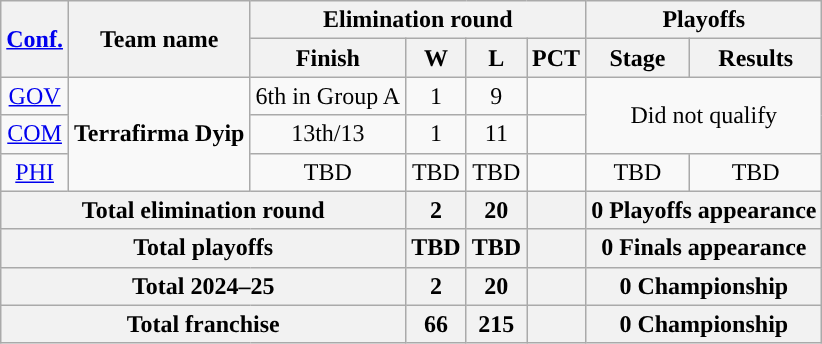<table class=wikitable style="text-align:center;">
<tr>
<th rowspan=2><a href='#'>Conf.</a></th>
<th rowspan=2>Team name</th>
<th colspan=4>Elimination round</th>
<th colspan=2>Playoffs</th>
</tr>
<tr>
<th>Finish</th>
<th>W</th>
<th>L</th>
<th>PCT</th>
<th>Stage</th>
<th>Results</th>
</tr>
<tr>
<td><a href='#'>GOV</a></td>
<td rowspan=3><strong>Terrafirma Dyip</strong></td>
<td>6th in Group A</td>
<td>1</td>
<td>9</td>
<td></td>
<td rowspan=2 colspan=2>Did not qualify</td>
</tr>
<tr>
<td><a href='#'>COM</a></td>
<td>13th/13</td>
<td>1</td>
<td>11</td>
<td></td>
</tr>
<tr>
<td><a href='#'>PHI</a></td>
<td>TBD</td>
<td>TBD</td>
<td>TBD</td>
<td></td>
<td>TBD</td>
<td>TBD</td>
</tr>
<tr>
<th colspan=3>Total elimination round</th>
<th>2</th>
<th>20</th>
<th></th>
<th colspan=2>0 Playoffs appearance</th>
</tr>
<tr>
<th colspan=3>Total playoffs</th>
<th>TBD</th>
<th>TBD</th>
<th></th>
<th colspan=2>0 Finals appearance</th>
</tr>
<tr>
<th colspan=3>Total 2024–25</th>
<th>2</th>
<th>20</th>
<th></th>
<th colspan=2>0 Championship</th>
</tr>
<tr>
<th colspan=3>Total franchise</th>
<th>66</th>
<th>215</th>
<th></th>
<th colspan=2>0 Championship</th>
</tr>
</table>
